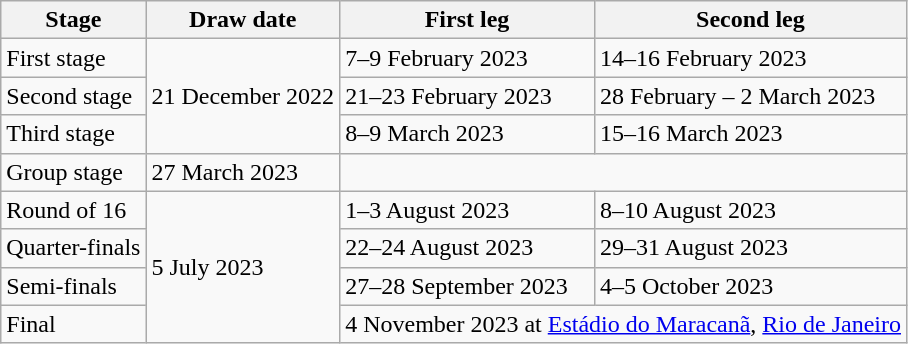<table class="wikitable">
<tr>
<th>Stage</th>
<th>Draw date</th>
<th>First leg</th>
<th>Second leg</th>
</tr>
<tr>
<td>First stage</td>
<td rowspan=3>21 December 2022</td>
<td>7–9 February 2023</td>
<td>14–16 February 2023</td>
</tr>
<tr>
<td>Second stage</td>
<td>21–23 February 2023</td>
<td>28 February – 2 March 2023</td>
</tr>
<tr>
<td>Third stage</td>
<td>8–9 March 2023</td>
<td>15–16 March 2023</td>
</tr>
<tr>
<td>Group stage</td>
<td>27 March 2023</td>
<td colspan=2></td>
</tr>
<tr>
<td>Round of 16</td>
<td rowspan=4>5 July 2023</td>
<td>1–3 August 2023</td>
<td>8–10 August 2023</td>
</tr>
<tr>
<td>Quarter-finals</td>
<td>22–24 August 2023</td>
<td>29–31 August 2023</td>
</tr>
<tr>
<td>Semi-finals</td>
<td>27–28 September 2023</td>
<td>4–5 October 2023</td>
</tr>
<tr>
<td>Final</td>
<td colspan=2>4 November 2023 at <a href='#'>Estádio do Maracanã</a>, <a href='#'>Rio de Janeiro</a></td>
</tr>
</table>
